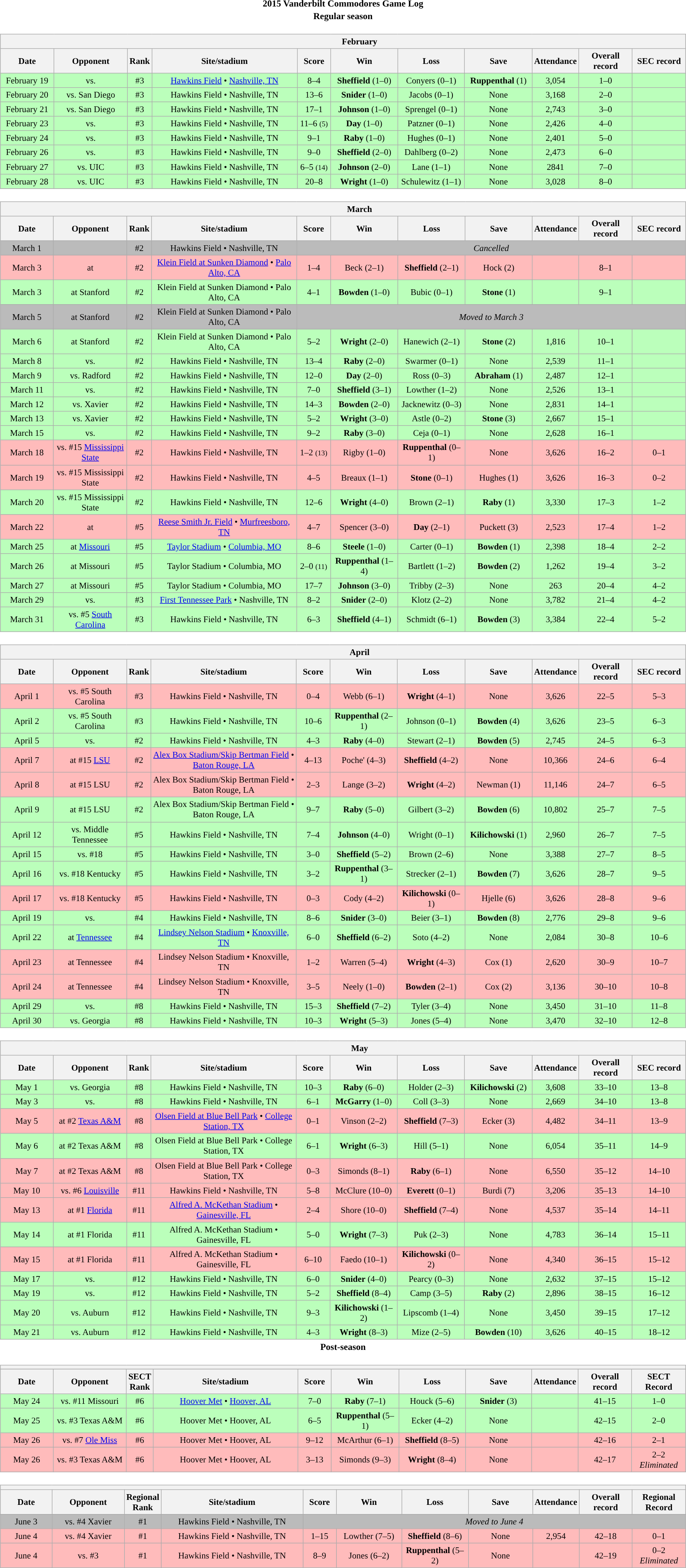<table class="toccolours" width=95% style="clear:both; margin:1.5em auto; text-align:center;">
<tr>
<th colspan=2>2015 Vanderbilt Commodores Game Log</th>
</tr>
<tr>
<th colspan=2>Regular season</th>
</tr>
<tr valign="top">
<td><br><table class="wikitable collapsible collapsed" style="margin:auto; width:100%; text-align:center; font-size:95%">
<tr>
<th colspan=12 style="padding-left:4em;">February</th>
</tr>
<tr>
<th bgcolor="#DDDDFF" width="8%">Date</th>
<th bgcolor="#DDDDFF" width="11%">Opponent</th>
<th bgcolor="#DDDDFF" width="2%">Rank</th>
<th bgcolor="#DDDDFF" width="22%">Site/stadium</th>
<th bgcolor="#DDDDFF" width="5%">Score</th>
<th bgcolor="#DDDDFF" width="10%">Win</th>
<th bgcolor="#DDDDFF" width="10%">Loss</th>
<th bgcolor="#DDDDFF" width="10%">Save</th>
<th bgcolor="#DDDDFF" width="6%">Attendance</th>
<th bgcolor="#DDDDFF" width="8%">Overall record</th>
<th bgcolor="#DDDDFF" width="8%">SEC record</th>
</tr>
<tr align="center" bgcolor="#bbffbb">
<td>February 19</td>
<td>vs. </td>
<td>#3</td>
<td><a href='#'>Hawkins Field</a> • <a href='#'>Nashville, TN</a></td>
<td>8–4</td>
<td><strong>Sheffield</strong> (1–0)</td>
<td>Conyers (0–1)</td>
<td><strong>Ruppenthal</strong> (1)</td>
<td>3,054</td>
<td>1–0</td>
<td></td>
</tr>
<tr align="center" bgcolor="#bbffbb">
<td>February 20</td>
<td>vs. San Diego</td>
<td>#3</td>
<td>Hawkins Field • Nashville, TN</td>
<td>13–6</td>
<td><strong>Snider</strong> (1–0)</td>
<td>Jacobs (0–1)</td>
<td>None</td>
<td>3,168</td>
<td>2–0</td>
<td></td>
</tr>
<tr align="center" bgcolor="#bbffbb">
<td>February 21</td>
<td>vs. San Diego</td>
<td>#3</td>
<td>Hawkins Field • Nashville, TN</td>
<td>17–1</td>
<td><strong>Johnson</strong> (1–0)</td>
<td>Sprengel (0–1)</td>
<td>None</td>
<td>2,743</td>
<td>3–0</td>
<td></td>
</tr>
<tr align="center" bgcolor="#bbffbb">
<td>February 23</td>
<td>vs. </td>
<td>#3</td>
<td>Hawkins Field • Nashville, TN</td>
<td>11–6 <small>(5)</small></td>
<td><strong>Day</strong> (1–0)</td>
<td>Patzner (0–1)</td>
<td>None</td>
<td>2,426</td>
<td>4–0</td>
<td></td>
</tr>
<tr align="center" bgcolor="#bbffbb">
<td>February 24</td>
<td>vs. </td>
<td>#3</td>
<td>Hawkins Field • Nashville, TN</td>
<td>9–1</td>
<td><strong>Raby</strong> (1–0)</td>
<td>Hughes (0–1)</td>
<td>None</td>
<td>2,401</td>
<td>5–0</td>
<td></td>
</tr>
<tr align="center" bgcolor="#bbffbb">
<td>February 26</td>
<td>vs. </td>
<td>#3</td>
<td>Hawkins Field • Nashville, TN</td>
<td>9–0</td>
<td><strong>Sheffield</strong> (2–0)</td>
<td>Dahlberg (0–2)</td>
<td>None</td>
<td>2,473</td>
<td>6–0</td>
<td></td>
</tr>
<tr align="center" bgcolor="#bbffbb">
<td>February 27</td>
<td>vs. UIC</td>
<td>#3</td>
<td>Hawkins Field • Nashville, TN</td>
<td>6–5 <small>(14)</small></td>
<td><strong>Johnson</strong> (2–0)</td>
<td>Lane (1–1)</td>
<td>None</td>
<td>2841</td>
<td>7–0</td>
<td></td>
</tr>
<tr align="center" bgcolor="#bbffbb">
<td>February 28</td>
<td>vs. UIC</td>
<td>#3</td>
<td>Hawkins Field • Nashville, TN</td>
<td>20–8</td>
<td><strong>Wright</strong> (1–0)</td>
<td>Schulewitz (1–1)</td>
<td>None</td>
<td>3,028</td>
<td>8–0</td>
<td></td>
</tr>
<tr align="center" bgcolor="#bbffbb">
</tr>
</table>
</td>
</tr>
<tr>
<td><br><table class="wikitable collapsible collapsed" style="margin:auto; width:100%; text-align:center; font-size:95%">
<tr>
<th colspan=12 style="padding-left:4em;">March</th>
</tr>
<tr>
<th bgcolor="#DDDDFF" width="8%">Date</th>
<th bgcolor="#DDDDFF" width="11%">Opponent</th>
<th bgcolor="#DDDDFF" width="2%">Rank</th>
<th bgcolor="#DDDDFF" width="22%">Site/stadium</th>
<th bgcolor="#DDDDFF" width="5%">Score</th>
<th bgcolor="#DDDDFF" width="10%">Win</th>
<th bgcolor="#DDDDFF" width="10%">Loss</th>
<th bgcolor="#DDDDFF" width="10%">Save</th>
<th bgcolor="#DDDDFF" width="6%">Attendance</th>
<th bgcolor="#DDDDFF" width="8%">Overall record</th>
<th bgcolor="#DDDDFF" width="8%">SEC record</th>
</tr>
<tr align="center" bgcolor="#bbbbbb">
<td>March 1</td>
<td></td>
<td>#2</td>
<td>Hawkins Field • Nashville, TN</td>
<td colspan=7><em>Cancelled</em></td>
</tr>
<tr align="center" bgcolor=#ffbbbb>
<td>March 3</td>
<td>at </td>
<td>#2</td>
<td><a href='#'>Klein Field at Sunken Diamond</a> • <a href='#'>Palo Alto, CA</a></td>
<td>1–4</td>
<td>Beck (2–1)</td>
<td><strong>Sheffield</strong> (2–1)</td>
<td>Hock (2)</td>
<td></td>
<td>8–1</td>
<td></td>
</tr>
<tr align="center" bgcolor=#bbffbb>
<td>March 3</td>
<td>at Stanford</td>
<td>#2</td>
<td>Klein Field at Sunken Diamond • Palo Alto, CA</td>
<td>4–1</td>
<td><strong>Bowden</strong> (1–0)</td>
<td>Bubic (0–1)</td>
<td><strong>Stone</strong> (1)</td>
<td></td>
<td>9–1</td>
<td></td>
</tr>
<tr align="center" bgcolor=#bbbbbb>
<td>March 5</td>
<td>at Stanford</td>
<td>#2</td>
<td>Klein Field at Sunken Diamond • Palo Alto, CA</td>
<td colspan=7><em>Moved to March 3</em></td>
</tr>
<tr align="center" bgcolor=#bbffbb>
<td>March 6</td>
<td>at Stanford</td>
<td>#2</td>
<td>Klein Field at Sunken Diamond • Palo Alto, CA</td>
<td>5–2</td>
<td><strong>Wright</strong> (2–0)</td>
<td>Hanewich (2–1)</td>
<td><strong>Stone</strong> (2)</td>
<td>1,816</td>
<td>10–1</td>
<td></td>
</tr>
<tr align="center" bgcolor=#bbffbb>
<td>March 8</td>
<td>vs. </td>
<td>#2</td>
<td>Hawkins Field • Nashville, TN</td>
<td>13–4</td>
<td><strong>Raby</strong> (2–0)</td>
<td>Swarmer (0–1)</td>
<td>None</td>
<td>2,539</td>
<td>11–1</td>
<td></td>
</tr>
<tr align="center" bgcolor=#bbffbb>
<td>March 9</td>
<td>vs. Radford</td>
<td>#2</td>
<td>Hawkins Field • Nashville, TN</td>
<td>12–0</td>
<td><strong>Day</strong> (2–0)</td>
<td>Ross (0–3)</td>
<td><strong>Abraham</strong> (1)</td>
<td>2,487</td>
<td>12–1</td>
<td></td>
</tr>
<tr align="center" bgcolor=#bbffbb>
<td>March 11</td>
<td>vs. </td>
<td>#2</td>
<td>Hawkins Field • Nashville, TN</td>
<td>7–0</td>
<td><strong>Sheffield</strong> (3–1)</td>
<td>Lowther (1–2)</td>
<td>None</td>
<td>2,526</td>
<td>13–1</td>
<td></td>
</tr>
<tr align="center" bgcolor=#bbffbb>
<td>March 12</td>
<td>vs. Xavier</td>
<td>#2</td>
<td>Hawkins Field • Nashville, TN</td>
<td>14–3</td>
<td><strong>Bowden</strong> (2–0)</td>
<td>Jacknewitz (0–3)</td>
<td>None</td>
<td>2,831</td>
<td>14–1</td>
<td></td>
</tr>
<tr align="center" bgcolor=#bbffbb>
<td>March 13</td>
<td>vs. Xavier</td>
<td>#2</td>
<td>Hawkins Field • Nashville, TN</td>
<td>5–2</td>
<td><strong>Wright</strong> (3–0)</td>
<td>Astle (0–2)</td>
<td><strong>Stone</strong> (3)</td>
<td>2,667</td>
<td>15–1</td>
<td></td>
</tr>
<tr align="center" bgcolor=#bbffbb>
<td>March 15</td>
<td>vs. </td>
<td>#2</td>
<td>Hawkins Field • Nashville, TN</td>
<td>9–2</td>
<td><strong>Raby</strong> (3–0)</td>
<td>Ceja (0–1)</td>
<td>None</td>
<td>2,628</td>
<td>16–1</td>
<td></td>
</tr>
<tr align="center" bgcolor=#ffbbbb>
<td>March 18</td>
<td>vs. #15 <a href='#'>Mississippi State</a></td>
<td>#2</td>
<td>Hawkins Field • Nashville, TN</td>
<td>1–2 <small>(13)</small></td>
<td>Rigby (1–0)</td>
<td><strong>Ruppenthal</strong> (0–1)</td>
<td>None</td>
<td>3,626</td>
<td>16–2</td>
<td>0–1</td>
</tr>
<tr align="center" bgcolor=#ffbbbb>
<td>March 19</td>
<td>vs. #15 Mississippi State</td>
<td>#2</td>
<td>Hawkins Field • Nashville, TN</td>
<td>4–5</td>
<td>Breaux (1–1)</td>
<td><strong>Stone</strong> (0–1)</td>
<td>Hughes (1)</td>
<td>3,626</td>
<td>16–3</td>
<td>0–2</td>
</tr>
<tr align="center" bgcolor=#bbffbb>
<td>March 20</td>
<td>vs. #15 Mississippi State</td>
<td>#2</td>
<td>Hawkins Field • Nashville, TN</td>
<td>12–6</td>
<td><strong>Wright</strong> (4–0)</td>
<td>Brown (2–1)</td>
<td><strong>Raby</strong> (1)</td>
<td>3,330</td>
<td>17–3</td>
<td>1–2</td>
</tr>
<tr align="center" bgcolor=#ffbbbb>
<td>March 22</td>
<td>at </td>
<td>#5</td>
<td><a href='#'>Reese Smith Jr. Field</a> • <a href='#'>Murfreesboro, TN</a></td>
<td>4–7</td>
<td>Spencer (3–0)</td>
<td><strong>Day</strong> (2–1)</td>
<td>Puckett (3)</td>
<td>2,523</td>
<td>17–4</td>
<td>1–2</td>
</tr>
<tr align="center" bgcolor=#bbffbb>
<td>March 25</td>
<td>at <a href='#'>Missouri</a></td>
<td>#5</td>
<td><a href='#'>Taylor Stadium</a> • <a href='#'>Columbia, MO</a></td>
<td>8–6</td>
<td><strong>Steele</strong> (1–0)</td>
<td>Carter (0–1)</td>
<td><strong>Bowden</strong> (1)</td>
<td>2,398</td>
<td>18–4</td>
<td>2–2</td>
</tr>
<tr align="center" bgcolor=#bbffbb>
<td>March 26</td>
<td>at Missouri</td>
<td>#5</td>
<td>Taylor Stadium • Columbia, MO</td>
<td>2–0 <small>(11)</small></td>
<td><strong>Ruppenthal</strong> (1–4)</td>
<td>Bartlett (1–2)</td>
<td><strong>Bowden</strong> (2)</td>
<td>1,262</td>
<td>19–4</td>
<td>3–2</td>
</tr>
<tr align="center" bgcolor=#bbffbb>
<td>March 27</td>
<td>at Missouri</td>
<td>#5</td>
<td>Taylor Stadium • Columbia, MO</td>
<td>17–7</td>
<td><strong>Johnson</strong> (3–0)</td>
<td>Tribby (2–3)</td>
<td>None</td>
<td>263</td>
<td>20–4</td>
<td>4–2</td>
</tr>
<tr align="center" bgcolor=#bbffbb>
<td>March 29</td>
<td>vs. </td>
<td>#3</td>
<td><a href='#'>First Tennessee Park</a> • Nashville, TN</td>
<td>8–2</td>
<td><strong>Snider</strong> (2–0)</td>
<td>Klotz (2–2)</td>
<td>None</td>
<td>3,782</td>
<td>21–4</td>
<td>4–2</td>
</tr>
<tr align="center" bgcolor=#bbffbb>
<td>March 31</td>
<td>vs. #5 <a href='#'>South Carolina</a></td>
<td>#3</td>
<td>Hawkins Field • Nashville, TN</td>
<td>6–3</td>
<td><strong>Sheffield</strong> (4–1)</td>
<td>Schmidt (6–1)</td>
<td><strong>Bowden</strong> (3)</td>
<td>3,384</td>
<td>22–4</td>
<td>5–2</td>
</tr>
</table>
</td>
</tr>
<tr>
<td><br><table class="wikitable collapsible collapsed" style="margin:auto; width:100%; text-align:center; font-size:95%">
<tr>
<th colspan=12 style="padding-left:4em;">April</th>
</tr>
<tr>
<th bgcolor="#DDDDFF" width="8%">Date</th>
<th bgcolor="#DDDDFF" width="11%">Opponent</th>
<th bgcolor="#DDDDFF" width="2%">Rank</th>
<th bgcolor="#DDDDFF" width="22%">Site/stadium</th>
<th bgcolor="#DDDDFF" width="5%">Score</th>
<th bgcolor="#DDDDFF" width="10%">Win</th>
<th bgcolor="#DDDDFF" width="10%">Loss</th>
<th bgcolor="#DDDDFF" width="10%">Save</th>
<th bgcolor="#DDDDFF" width="6%">Attendance</th>
<th bgcolor="#DDDDFF" width="8%">Overall record</th>
<th bgcolor="#DDDDFF" width="8%">SEC record</th>
</tr>
<tr align="center" bgcolor=#ffbbbb>
<td>April 1</td>
<td>vs. #5 South Carolina</td>
<td>#3</td>
<td>Hawkins Field • Nashville, TN</td>
<td>0–4</td>
<td>Webb (6–1)</td>
<td><strong>Wright</strong> (4–1)</td>
<td>None</td>
<td>3,626</td>
<td>22–5</td>
<td>5–3</td>
</tr>
<tr align="center" bgcolor=#bbffbb>
<td>April 2</td>
<td>vs. #5 South Carolina</td>
<td>#3</td>
<td>Hawkins Field • Nashville, TN</td>
<td>10–6</td>
<td><strong>Ruppenthal</strong> (2–1)</td>
<td>Johnson (0–1)</td>
<td><strong>Bowden</strong> (4)</td>
<td>3,626</td>
<td>23–5</td>
<td>6–3</td>
</tr>
<tr align="center" bgcolor=#bbffbb>
<td>April 5</td>
<td>vs. </td>
<td>#2</td>
<td>Hawkins Field • Nashville, TN</td>
<td>4–3</td>
<td><strong>Raby</strong> (4–0)</td>
<td>Stewart (2–1)</td>
<td><strong>Bowden</strong> (5)</td>
<td>2,745</td>
<td>24–5</td>
<td>6–3</td>
</tr>
<tr align="center" bgcolor=#ffbbbb>
<td>April 7</td>
<td>at #15 <a href='#'>LSU</a></td>
<td>#2</td>
<td><a href='#'>Alex Box Stadium/Skip Bertman Field</a> • <a href='#'>Baton Rouge, LA</a></td>
<td>4–13</td>
<td>Poche' (4–3)</td>
<td><strong>Sheffield</strong> (4–2)</td>
<td>None</td>
<td>10,366</td>
<td>24–6</td>
<td>6–4</td>
</tr>
<tr align="center" bgcolor=#ffbbbb>
<td>April 8</td>
<td>at #15 LSU</td>
<td>#2</td>
<td>Alex Box Stadium/Skip Bertman Field • Baton Rouge, LA</td>
<td>2–3</td>
<td>Lange (3–2)</td>
<td><strong>Wright</strong> (4–2)</td>
<td>Newman (1)</td>
<td>11,146</td>
<td>24–7</td>
<td>6–5</td>
</tr>
<tr align="center" bgcolor=#bbffbb>
<td>April 9</td>
<td>at #15 LSU</td>
<td>#2</td>
<td>Alex Box Stadium/Skip Bertman Field • Baton Rouge, LA</td>
<td>9–7</td>
<td><strong>Raby</strong> (5–0)</td>
<td>Gilbert (3–2)</td>
<td><strong>Bowden</strong> (6)</td>
<td>10,802</td>
<td>25–7</td>
<td>7–5</td>
</tr>
<tr align="center" bgcolor=#bbffbb>
<td>April 12</td>
<td>vs. Middle Tennessee</td>
<td>#5</td>
<td>Hawkins Field • Nashville, TN</td>
<td>7–4</td>
<td><strong>Johnson</strong> (4–0)</td>
<td>Wright (0–1)</td>
<td><strong>Kilichowski</strong> (1)</td>
<td>2,960</td>
<td>26–7</td>
<td>7–5</td>
</tr>
<tr align="center" bgcolor=#bbffbb>
<td>April 15</td>
<td>vs. #18 </td>
<td>#5</td>
<td>Hawkins Field • Nashville, TN</td>
<td>3–0</td>
<td><strong>Sheffield</strong> (5–2)</td>
<td>Brown (2–6)</td>
<td>None</td>
<td>3,388</td>
<td>27–7</td>
<td>8–5</td>
</tr>
<tr align="center" bgcolor=#bbffbb>
<td>April 16</td>
<td>vs. #18 Kentucky</td>
<td>#5</td>
<td>Hawkins Field • Nashville, TN</td>
<td>3–2</td>
<td><strong>Ruppenthal</strong> (3–1)</td>
<td>Strecker (2–1)</td>
<td><strong>Bowden</strong> (7)</td>
<td>3,626</td>
<td>28–7</td>
<td>9–5</td>
</tr>
<tr align="center" bgcolor=#ffbbbb>
<td>April 17</td>
<td>vs. #18 Kentucky</td>
<td>#5</td>
<td>Hawkins Field • Nashville, TN</td>
<td>0–3</td>
<td>Cody (4–2)</td>
<td><strong>Kilichowski</strong> (0–1)</td>
<td>Hjelle (6)</td>
<td>3,626</td>
<td>28–8</td>
<td>9–6</td>
</tr>
<tr align="center" bgcolor=#bbffbb>
<td>April 19</td>
<td>vs. </td>
<td>#4</td>
<td>Hawkins Field • Nashville, TN</td>
<td>8–6</td>
<td><strong>Snider</strong> (3–0)</td>
<td>Beier (3–1)</td>
<td><strong>Bowden</strong> (8)</td>
<td>2,776</td>
<td>29–8</td>
<td>9–6</td>
</tr>
<tr align="center" bgcolor=#bbffbb>
<td>April 22</td>
<td>at <a href='#'>Tennessee</a></td>
<td>#4</td>
<td><a href='#'>Lindsey Nelson Stadium</a> • <a href='#'>Knoxville, TN</a></td>
<td>6–0</td>
<td><strong>Sheffield</strong> (6–2)</td>
<td>Soto (4–2)</td>
<td>None</td>
<td>2,084</td>
<td>30–8</td>
<td>10–6</td>
</tr>
<tr align="center" bgcolor=#ffbbbb>
<td>April 23</td>
<td>at Tennessee</td>
<td>#4</td>
<td>Lindsey Nelson Stadium • Knoxville, TN</td>
<td>1–2</td>
<td>Warren (5–4)</td>
<td><strong>Wright</strong> (4–3)</td>
<td>Cox (1)</td>
<td>2,620</td>
<td>30–9</td>
<td>10–7</td>
</tr>
<tr align="center" bgcolor=#ffbbbb>
<td>April 24</td>
<td>at Tennessee</td>
<td>#4</td>
<td>Lindsey Nelson Stadium • Knoxville, TN</td>
<td>3–5</td>
<td>Neely (1–0)</td>
<td><strong>Bowden</strong> (2–1)</td>
<td>Cox (2)</td>
<td>3,136</td>
<td>30–10</td>
<td>10–8</td>
</tr>
<tr align="center" bgcolor=#bbffbb>
<td>April 29</td>
<td>vs. </td>
<td>#8</td>
<td>Hawkins Field • Nashville, TN</td>
<td>15–3</td>
<td><strong>Sheffield</strong> (7–2)</td>
<td>Tyler (3–4)</td>
<td>None</td>
<td>3,450</td>
<td>31–10</td>
<td>11–8</td>
</tr>
<tr align="center" bgcolor=#bbffbb>
<td>April 30</td>
<td>vs. Georgia</td>
<td>#8</td>
<td>Hawkins Field • Nashville, TN</td>
<td>10–3</td>
<td><strong>Wright</strong> (5–3)</td>
<td>Jones (5–4)</td>
<td>None</td>
<td>3,470</td>
<td>32–10</td>
<td>12–8</td>
</tr>
</table>
</td>
</tr>
<tr>
<td><br><table class="wikitable collapsible collapsed" style="margin:auto; width:100%; text-align:center; font-size:95%">
<tr>
<th colspan=12 style="padding-left:4em;">May</th>
</tr>
<tr>
<th bgcolor="#DDDDFF" width="8%">Date</th>
<th bgcolor="#DDDDFF" width="11%">Opponent</th>
<th bgcolor="#DDDDFF" width="2%">Rank</th>
<th bgcolor="#DDDDFF" width="22%">Site/stadium</th>
<th bgcolor="#DDDDFF" width="5%">Score</th>
<th bgcolor="#DDDDFF" width="10%">Win</th>
<th bgcolor="#DDDDFF" width="10%">Loss</th>
<th bgcolor="#DDDDFF" width="10%">Save</th>
<th bgcolor="#DDDDFF" width="6%">Attendance</th>
<th bgcolor="#DDDDFF" width="8%">Overall record</th>
<th bgcolor="#DDDDFF" width="8%">SEC record</th>
</tr>
<tr align="center" bgcolor=#bbffbb>
<td>May 1</td>
<td>vs. Georgia</td>
<td>#8</td>
<td>Hawkins Field • Nashville, TN</td>
<td>10–3</td>
<td><strong>Raby</strong> (6–0)</td>
<td>Holder (2–3)</td>
<td><strong>Kilichowski</strong> (2)</td>
<td>3,608</td>
<td>33–10</td>
<td>13–8</td>
</tr>
<tr align="center" bgcolor=#bbffbb>
<td>May 3</td>
<td>vs. </td>
<td>#8</td>
<td>Hawkins Field • Nashville, TN</td>
<td>6–1</td>
<td><strong>McGarry</strong> (1–0)</td>
<td>Coll (3–3)</td>
<td>None</td>
<td>2,669</td>
<td>34–10</td>
<td>13–8</td>
</tr>
<tr align="center" bgcolor=#ffbbbb>
<td>May 5</td>
<td>at #2 <a href='#'>Texas A&M</a></td>
<td>#8</td>
<td><a href='#'>Olsen Field at Blue Bell Park</a> • <a href='#'>College Station, TX</a></td>
<td>0–1</td>
<td>Vinson (2–2)</td>
<td><strong>Sheffield</strong> (7–3)</td>
<td>Ecker (3)</td>
<td>4,482</td>
<td>34–11</td>
<td>13–9</td>
</tr>
<tr align="center" bgcolor=#bbffbb>
<td>May 6</td>
<td>at #2 Texas A&M</td>
<td>#8</td>
<td>Olsen Field at Blue Bell Park • College Station, TX</td>
<td>6–1</td>
<td><strong>Wright</strong> (6–3)</td>
<td>Hill (5–1)</td>
<td>None</td>
<td>6,054</td>
<td>35–11</td>
<td>14–9</td>
</tr>
<tr align="center" bgcolor=#ffbbbb>
<td>May 7</td>
<td>at #2 Texas A&M</td>
<td>#8</td>
<td>Olsen Field at Blue Bell Park • College Station, TX</td>
<td>0–3</td>
<td>Simonds (8–1)</td>
<td><strong>Raby</strong> (6–1)</td>
<td>None</td>
<td>6,550</td>
<td>35–12</td>
<td>14–10</td>
</tr>
<tr align="center" bgcolor=#ffbbbb>
<td>May 10</td>
<td>vs. #6 <a href='#'>Louisville</a></td>
<td>#11</td>
<td>Hawkins Field • Nashville, TN</td>
<td>5–8</td>
<td>McClure (10–0)</td>
<td><strong>Everett</strong> (0–1)</td>
<td>Burdi (7)</td>
<td>3,206</td>
<td>35–13</td>
<td>14–10</td>
</tr>
<tr align="center" bgcolor=#ffbbbb>
<td>May 13</td>
<td>at #1 <a href='#'>Florida</a></td>
<td>#11</td>
<td><a href='#'>Alfred A. McKethan Stadium</a> • <a href='#'>Gainesville, FL</a></td>
<td>2–4</td>
<td>Shore (10–0)</td>
<td><strong>Sheffield</strong> (7–4)</td>
<td>None</td>
<td>4,537</td>
<td>35–14</td>
<td>14–11</td>
</tr>
<tr align="center" bgcolor=#bbffbb>
<td>May 14</td>
<td>at #1 Florida</td>
<td>#11</td>
<td>Alfred A. McKethan Stadium • Gainesville, FL</td>
<td>5–0</td>
<td><strong>Wright</strong> (7–3)</td>
<td>Puk (2–3)</td>
<td>None</td>
<td>4,783</td>
<td>36–14</td>
<td>15–11</td>
</tr>
<tr align="center" bgcolor=#ffbbbb>
<td>May 15</td>
<td>at #1 Florida</td>
<td>#11</td>
<td>Alfred A. McKethan Stadium • Gainesville, FL</td>
<td>6–10</td>
<td>Faedo (10–1)</td>
<td><strong>Kilichowski</strong> (0–2)</td>
<td>None</td>
<td>4,340</td>
<td>36–15</td>
<td>15–12</td>
</tr>
<tr align="center" bgcolor=#bbffbb>
<td>May 17</td>
<td>vs. </td>
<td>#12</td>
<td>Hawkins Field • Nashville, TN</td>
<td>6–0</td>
<td><strong>Snider</strong> (4–0)</td>
<td>Pearcy (0–3)</td>
<td>None</td>
<td>2,632</td>
<td>37–15</td>
<td>15–12</td>
</tr>
<tr align="center" bgcolor=#bbffbb>
<td>May 19</td>
<td>vs. </td>
<td>#12</td>
<td>Hawkins Field • Nashville, TN</td>
<td>5–2</td>
<td><strong>Sheffield</strong> (8–4)</td>
<td>Camp (3–5)</td>
<td><strong>Raby</strong> (2)</td>
<td>2,896</td>
<td>38–15</td>
<td>16–12</td>
</tr>
<tr align="center" bgcolor=#bbffbb>
<td>May 20</td>
<td>vs. Auburn</td>
<td>#12</td>
<td>Hawkins Field • Nashville, TN</td>
<td>9–3</td>
<td><strong>Kilichowski</strong> (1–2)</td>
<td>Lipscomb (1–4)</td>
<td>None</td>
<td>3,450</td>
<td>39–15</td>
<td>17–12</td>
</tr>
<tr align="center" bgcolor=#bbffbb>
<td>May 21</td>
<td>vs. Auburn</td>
<td>#12</td>
<td>Hawkins Field • Nashville, TN</td>
<td>4–3</td>
<td><strong>Wright</strong> (8–3)</td>
<td>Mize (2–5)</td>
<td><strong>Bowden</strong> (10)</td>
<td>3,626</td>
<td>40–15</td>
<td>18–12</td>
</tr>
</table>
</td>
</tr>
<tr>
<th colspan=2>Post-season</th>
</tr>
<tr>
<td><br><table class="wikitable collapsible collapsed" style="margin:auto; width:100%; text-align:center; font-size:95%">
<tr>
<th colspan=12 style="padding-left:4em;"><a href='#'></a></th>
</tr>
<tr>
</tr>
<tr>
<th bgcolor="#DDDDFF" width="8%">Date</th>
<th bgcolor="#DDDDFF" width="11%">Opponent</th>
<th bgcolor="#DDDDFF" width="2%">SECT Rank</th>
<th bgcolor="#DDDDFF" width="22%">Site/stadium</th>
<th bgcolor="#DDDDFF" width="5%">Score</th>
<th bgcolor="#DDDDFF" width="10%">Win</th>
<th bgcolor="#DDDDFF" width="10%">Loss</th>
<th bgcolor="#DDDDFF" width="10%">Save</th>
<th bgcolor="#DDDDFF" width="6%">Attendance</th>
<th bgcolor="#DDDDFF" width="8%">Overall record</th>
<th bgcolor="#DDDDFF" width="8%">SECT Record</th>
</tr>
<tr align="center" bgcolor=#bbffbb>
<td>May 24</td>
<td>vs. #11 Missouri</td>
<td>#6</td>
<td><a href='#'>Hoover Met</a> • <a href='#'>Hoover, AL</a></td>
<td>7–0</td>
<td><strong>Raby</strong> (7–1)</td>
<td>Houck (5–6)</td>
<td><strong>Snider</strong> (3)</td>
<td></td>
<td>41–15</td>
<td>1–0</td>
</tr>
<tr align="center" bgcolor=#bbffbb>
<td>May 25</td>
<td>vs. #3 Texas A&M</td>
<td>#6</td>
<td>Hoover Met • Hoover, AL</td>
<td>6–5</td>
<td><strong>Ruppenthal</strong> (5–1)</td>
<td>Ecker (4–2)</td>
<td>None</td>
<td></td>
<td>42–15</td>
<td>2–0</td>
</tr>
<tr align="center" bgcolor=#ffbbbb>
<td>May 26</td>
<td>vs. #7 <a href='#'>Ole Miss</a></td>
<td>#6</td>
<td>Hoover Met • Hoover, AL</td>
<td>9–12</td>
<td>McArthur (6–1)</td>
<td><strong>Sheffield</strong> (8–5)</td>
<td>None</td>
<td></td>
<td>42–16</td>
<td>2–1</td>
</tr>
<tr align="center" bgcolor=#ffbbbb>
<td>May 26</td>
<td>vs. #3 Texas A&M</td>
<td>#6</td>
<td>Hoover Met • Hoover, AL</td>
<td>3–13</td>
<td>Simonds (9–3)</td>
<td><strong>Wright</strong> (8–4)</td>
<td>None</td>
<td></td>
<td>42–17</td>
<td>2–2 <em>Eliminated</em></td>
</tr>
</table>
</td>
</tr>
<tr>
<td><br><table class="wikitable collapsible" style="margin:auto; width:100%; text-align:center; font-size:95%">
<tr>
<th colspan=12 style="padding-left:4em;"><a href='#'></a></th>
</tr>
<tr>
<th bgcolor="#DDDDFF" width="8%">Date</th>
<th bgcolor="#DDDDFF" width="11%">Opponent</th>
<th bgcolor="#DDDDFF" width="2%">Regional Rank</th>
<th bgcolor="#DDDDFF" width="22%">Site/stadium</th>
<th bgcolor="#DDDDFF" width="5%">Score</th>
<th bgcolor="#DDDDFF" width="10%">Win</th>
<th bgcolor="#DDDDFF" width="10%">Loss</th>
<th bgcolor="#DDDDFF" width="10%">Save</th>
<th bgcolor="#DDDDFF" width="6%">Attendance</th>
<th bgcolor="#DDDDFF" width="8%">Overall record</th>
<th bgcolor="#DDDDFF" width="8%">Regional Record</th>
</tr>
<tr align="center" bgcolor="ccffcc">
</tr>
<tr align="center" bgcolor="bbbbbb">
<td>June 3</td>
<td>vs. #4 Xavier</td>
<td>#1</td>
<td>Hawkins Field • Nashville, TN</td>
<td colspan=7><em>Moved to June 4</em></td>
</tr>
<tr align="center" bgcolor="ffbbbb">
<td>June 4</td>
<td>vs. #4 Xavier</td>
<td>#1</td>
<td>Hawkins Field • Nashville, TN</td>
<td>1–15</td>
<td>Lowther (7–5)</td>
<td><strong>Sheffield</strong> (8–6)</td>
<td>None</td>
<td>2,954</td>
<td>42–18</td>
<td>0–1</td>
</tr>
<tr align="center" bgcolor="ffbbbb">
<td>June 4</td>
<td>vs. #3 </td>
<td>#1</td>
<td>Hawkins Field • Nashville, TN</td>
<td>8–9</td>
<td>Jones (6–2)</td>
<td><strong>Ruppenthal</strong> (5–2)</td>
<td>None</td>
<td></td>
<td>42–19</td>
<td>0–2 <em>Eliminated</em></td>
</tr>
</table>
</td>
</tr>
</table>
